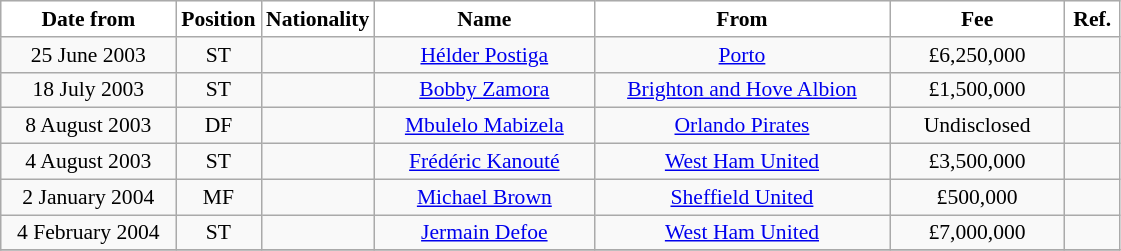<table class="wikitable" style="text-align:center; font-size:90%; ">
<tr>
<th style="background:#FFFFFF; color:#000000; width:110px;">Date from</th>
<th style="background:#FFFFFF; color:#000000; width:50px;">Position</th>
<th style="background:#FFFFFF; color:#000000; width:50px;">Nationality</th>
<th style="background:#FFFFFF; color:#000000; width:140px;">Name</th>
<th style="background:#FFFFFF; color:#000000; width:190px;">From</th>
<th style="background:#FFFFFF; color:#000000; width:110px;">Fee</th>
<th style="background:#FFFFFF; color:#000000; width:30px;">Ref.</th>
</tr>
<tr>
<td>25 June 2003</td>
<td>ST</td>
<td></td>
<td><a href='#'>Hélder Postiga</a></td>
<td> <a href='#'>Porto</a></td>
<td>£6,250,000</td>
<td></td>
</tr>
<tr>
<td>18 July 2003</td>
<td>ST</td>
<td></td>
<td><a href='#'>Bobby Zamora</a></td>
<td> <a href='#'>Brighton and Hove Albion</a></td>
<td>£1,500,000</td>
<td></td>
</tr>
<tr>
<td>8 August 2003</td>
<td>DF</td>
<td></td>
<td><a href='#'>Mbulelo Mabizela</a></td>
<td> <a href='#'>Orlando Pirates</a></td>
<td>Undisclosed</td>
<td></td>
</tr>
<tr>
<td>4 August 2003</td>
<td>ST</td>
<td></td>
<td><a href='#'>Frédéric Kanouté</a></td>
<td> <a href='#'>West Ham United</a></td>
<td>£3,500,000</td>
<td></td>
</tr>
<tr>
<td>2 January 2004</td>
<td>MF</td>
<td></td>
<td><a href='#'>Michael Brown</a></td>
<td> <a href='#'>Sheffield United</a></td>
<td>£500,000</td>
<td></td>
</tr>
<tr>
<td>4 February 2004</td>
<td>ST</td>
<td></td>
<td><a href='#'>Jermain Defoe</a></td>
<td> <a href='#'>West Ham United</a></td>
<td>£7,000,000</td>
<td></td>
</tr>
<tr>
</tr>
</table>
